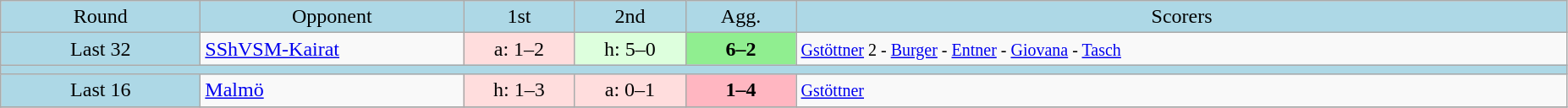<table class="wikitable" style="text-align:center">
<tr bgcolor=lightblue>
<td width=150px>Round</td>
<td width=200px>Opponent</td>
<td width=80px>1st</td>
<td width=80px>2nd</td>
<td width=80px>Agg.</td>
<td width=600px>Scorers</td>
</tr>
<tr>
<td bgcolor=lightblue>Last 32</td>
<td align=left> <a href='#'>SShVSM-Kairat</a></td>
<td bgcolor="#ffdddd">a: 1–2</td>
<td bgcolor="#ddffdd">h: 5–0</td>
<td bgcolor=lightgreen><strong>6–2</strong></td>
<td align=left><small><a href='#'>Gstöttner</a> 2 - <a href='#'>Burger</a> - <a href='#'>Entner</a> - <a href='#'>Giovana</a> - <a href='#'>Tasch</a></small></td>
</tr>
<tr bgcolor=lightblue>
<td colspan=6></td>
</tr>
<tr>
<td bgcolor=lightblue>Last 16</td>
<td align=left> <a href='#'>Malmö</a></td>
<td bgcolor="#ffdddd">h: 1–3</td>
<td bgcolor="#ffdddd">a: 0–1</td>
<td bgcolor=lightpink><strong>1–4</strong></td>
<td align=left><small><a href='#'>Gstöttner</a></small></td>
</tr>
<tr>
</tr>
</table>
